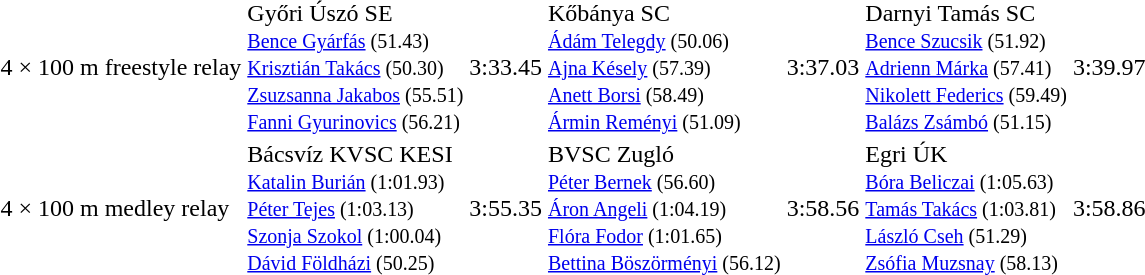<table>
<tr>
<td>4 × 100 m freestyle relay</td>
<td>Győri Úszó SE<br><small><a href='#'>Bence Gyárfás</a> (51.43)<br> <a href='#'>Krisztián Takács</a> (50.30)<br> <a href='#'>Zsuzsanna Jakabos</a> (55.51)<br> <a href='#'>Fanni Gyurinovics</a> (56.21)</small></td>
<td>3:33.45</td>
<td>Kőbánya SC<br><small><a href='#'>Ádám Telegdy</a> (50.06)<br> <a href='#'>Ajna Késely</a> (57.39)<br> <a href='#'>Anett Borsi</a> (58.49)<br> <a href='#'>Ármin Reményi</a> (51.09)</small></td>
<td>3:37.03</td>
<td>Darnyi Tamás SC<br><small><a href='#'>Bence Szucsik</a> (51.92)<br> <a href='#'>Adrienn Márka</a> (57.41)<br> <a href='#'>Nikolett Federics</a> (59.49)<br> <a href='#'>Balázs Zsámbó</a> (51.15)</small></td>
<td>3:39.97</td>
</tr>
<tr>
<td>4 × 100 m medley relay</td>
<td>Bácsvíz KVSC KESI<br><small><a href='#'>Katalin Burián</a> (1:01.93)<br> <a href='#'>Péter Tejes</a> (1:03.13)<br> <a href='#'>Szonja Szokol</a> (1:00.04)<br> <a href='#'>Dávid Földházi</a> (50.25)</small></td>
<td>3:55.35</td>
<td>BVSC Zugló<br><small><a href='#'>Péter Bernek</a> (56.60)<br> <a href='#'>Áron Angeli</a> (1:04.19)<br> <a href='#'>Flóra Fodor</a> (1:01.65)<br> <a href='#'>Bettina Böszörményi</a> (56.12)</small></td>
<td>3:58.56</td>
<td>Egri ÚK<br><small><a href='#'>Bóra Beliczai</a> (1:05.63)<br> <a href='#'>Tamás Takács</a> (1:03.81)<br> <a href='#'>László Cseh</a> (51.29)<br> <a href='#'>Zsófia Muzsnay</a> (58.13)</small></td>
<td>3:58.86</td>
</tr>
</table>
